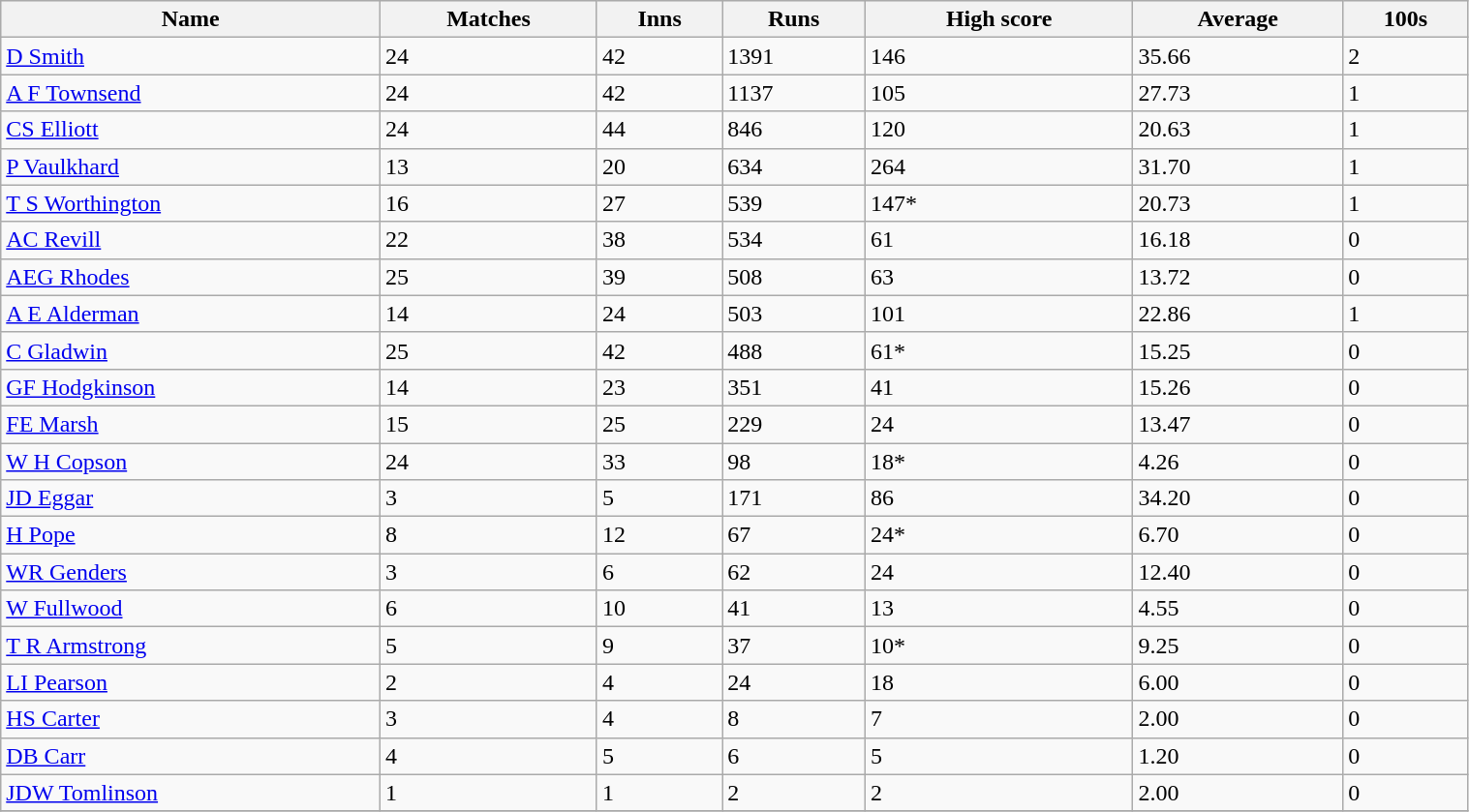<table class="wikitable sortable" width="80%">
<tr bgcolor="#efefef">
<th>Name</th>
<th>Matches</th>
<th>Inns</th>
<th>Runs</th>
<th>High score</th>
<th>Average</th>
<th>100s</th>
</tr>
<tr>
<td><a href='#'>D Smith</a></td>
<td>24</td>
<td>42</td>
<td>1391</td>
<td>146</td>
<td>35.66</td>
<td>2</td>
</tr>
<tr>
<td><a href='#'>A F Townsend</a></td>
<td>24</td>
<td>42</td>
<td>1137</td>
<td>105</td>
<td>27.73</td>
<td>1</td>
</tr>
<tr>
<td><a href='#'>CS Elliott</a></td>
<td>24</td>
<td>44</td>
<td>846</td>
<td>120</td>
<td>20.63</td>
<td>1</td>
</tr>
<tr>
<td><a href='#'>P Vaulkhard</a></td>
<td>13</td>
<td>20</td>
<td>634</td>
<td>264</td>
<td>31.70</td>
<td>1</td>
</tr>
<tr>
<td><a href='#'>T S Worthington</a></td>
<td>16</td>
<td>27</td>
<td>539</td>
<td>147*</td>
<td>20.73</td>
<td>1</td>
</tr>
<tr>
<td><a href='#'>AC Revill</a></td>
<td>22</td>
<td>38</td>
<td>534</td>
<td>61</td>
<td>16.18</td>
<td>0</td>
</tr>
<tr>
<td><a href='#'>AEG Rhodes</a></td>
<td>25</td>
<td>39</td>
<td>508</td>
<td>63</td>
<td>13.72</td>
<td>0</td>
</tr>
<tr>
<td><a href='#'>A E Alderman</a></td>
<td>14</td>
<td>24</td>
<td>503</td>
<td>101</td>
<td>22.86</td>
<td>1</td>
</tr>
<tr>
<td><a href='#'>C Gladwin</a></td>
<td>25</td>
<td>42</td>
<td>488</td>
<td>61*</td>
<td>15.25</td>
<td>0</td>
</tr>
<tr>
<td><a href='#'>GF Hodgkinson</a></td>
<td>14</td>
<td>23</td>
<td>351</td>
<td>41</td>
<td>15.26</td>
<td>0</td>
</tr>
<tr>
<td><a href='#'>FE Marsh</a></td>
<td>15</td>
<td>25</td>
<td>229</td>
<td>24</td>
<td>13.47</td>
<td>0</td>
</tr>
<tr>
<td><a href='#'>W H Copson</a></td>
<td>24</td>
<td>33</td>
<td>98</td>
<td>18*</td>
<td>4.26</td>
<td>0</td>
</tr>
<tr>
<td><a href='#'>JD Eggar</a></td>
<td>3</td>
<td>5</td>
<td>171</td>
<td>86</td>
<td>34.20</td>
<td>0</td>
</tr>
<tr>
<td><a href='#'>H Pope</a></td>
<td>8</td>
<td>12</td>
<td>67</td>
<td>24*</td>
<td>6.70</td>
<td>0</td>
</tr>
<tr>
<td><a href='#'>WR Genders</a></td>
<td>3</td>
<td>6</td>
<td>62</td>
<td>24</td>
<td>12.40</td>
<td>0</td>
</tr>
<tr>
<td><a href='#'>W Fullwood</a></td>
<td>6</td>
<td>10</td>
<td>41</td>
<td>13</td>
<td>4.55</td>
<td>0</td>
</tr>
<tr>
<td><a href='#'>T R Armstrong</a></td>
<td>5</td>
<td>9</td>
<td>37</td>
<td>10*</td>
<td>9.25</td>
<td>0</td>
</tr>
<tr>
<td><a href='#'>LI Pearson</a></td>
<td>2</td>
<td>4</td>
<td>24</td>
<td>18</td>
<td>6.00</td>
<td>0</td>
</tr>
<tr>
<td><a href='#'>HS Carter</a></td>
<td>3</td>
<td>4</td>
<td>8</td>
<td>7</td>
<td>2.00</td>
<td>0</td>
</tr>
<tr>
<td><a href='#'>DB Carr</a></td>
<td>4</td>
<td>5</td>
<td>6</td>
<td>5</td>
<td>1.20</td>
<td>0</td>
</tr>
<tr>
<td><a href='#'>JDW Tomlinson</a></td>
<td>1</td>
<td>1</td>
<td>2</td>
<td>2</td>
<td>2.00</td>
<td>0</td>
</tr>
<tr>
</tr>
</table>
